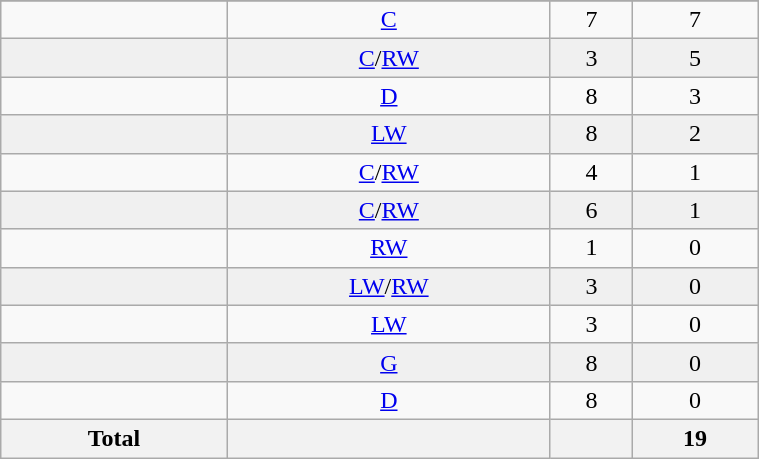<table class="wikitable sortable" width ="40%">
<tr align="center">
</tr>
<tr align="center" bgcolor="">
<td></td>
<td><a href='#'>C</a></td>
<td>7</td>
<td>7</td>
</tr>
<tr align="center" bgcolor="f0f0f0">
<td></td>
<td><a href='#'>C</a>/<a href='#'>RW</a></td>
<td>3</td>
<td>5</td>
</tr>
<tr align="center" bgcolor="">
<td></td>
<td><a href='#'>D</a></td>
<td>8</td>
<td>3</td>
</tr>
<tr align="center" bgcolor="f0f0f0">
<td></td>
<td><a href='#'>LW</a></td>
<td>8</td>
<td>2</td>
</tr>
<tr align="center" bgcolor="">
<td></td>
<td><a href='#'>C</a>/<a href='#'>RW</a></td>
<td>4</td>
<td>1</td>
</tr>
<tr align="center" bgcolor="f0f0f0">
<td></td>
<td><a href='#'>C</a>/<a href='#'>RW</a></td>
<td>6</td>
<td>1</td>
</tr>
<tr align="center" bgcolor="">
<td></td>
<td><a href='#'>RW</a></td>
<td>1</td>
<td>0</td>
</tr>
<tr align="center" bgcolor="f0f0f0">
<td></td>
<td><a href='#'>LW</a>/<a href='#'>RW</a></td>
<td>3</td>
<td>0</td>
</tr>
<tr align="center" bgcolor="">
<td></td>
<td><a href='#'>LW</a></td>
<td>3</td>
<td>0</td>
</tr>
<tr align="center" bgcolor="f0f0f0">
<td></td>
<td><a href='#'>G</a></td>
<td>8</td>
<td>0</td>
</tr>
<tr align="center" bgcolor="">
<td></td>
<td><a href='#'>D</a></td>
<td>8</td>
<td>0</td>
</tr>
<tr>
<th>Total</th>
<th></th>
<th></th>
<th>19</th>
</tr>
</table>
